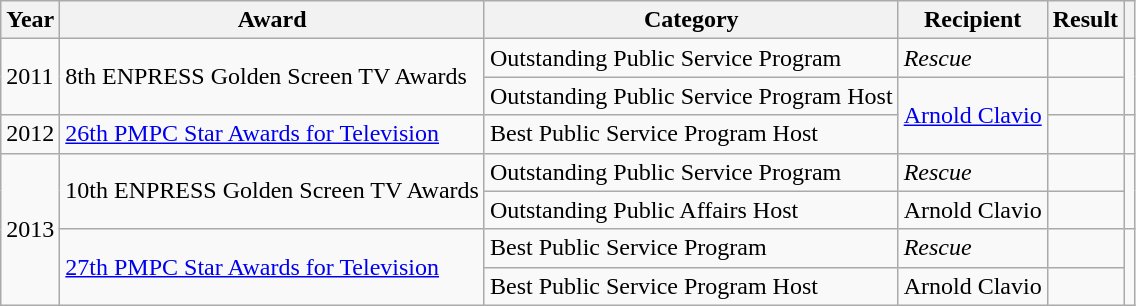<table class="wikitable">
<tr>
<th>Year</th>
<th>Award</th>
<th>Category</th>
<th>Recipient</th>
<th>Result</th>
<th></th>
</tr>
<tr>
<td rowspan=2>2011</td>
<td rowspan=2>8th ENPRESS Golden Screen TV Awards</td>
<td>Outstanding Public Service Program</td>
<td><em>Rescue</em></td>
<td></td>
<td rowspan=2></td>
</tr>
<tr>
<td>Outstanding Public Service Program Host</td>
<td rowspan=2><a href='#'>Arnold Clavio</a></td>
<td></td>
</tr>
<tr>
<td>2012</td>
<td><a href='#'>26th PMPC Star Awards for Television</a></td>
<td>Best Public Service Program Host</td>
<td></td>
<td></td>
</tr>
<tr>
<td rowspan=4>2013</td>
<td rowspan=2>10th ENPRESS Golden Screen TV Awards</td>
<td>Outstanding Public Service Program</td>
<td><em>Rescue</em></td>
<td></td>
<td rowspan=2></td>
</tr>
<tr>
<td>Outstanding Public Affairs Host</td>
<td>Arnold Clavio</td>
<td></td>
</tr>
<tr>
<td rowspan=2><a href='#'>27th PMPC Star Awards for Television</a></td>
<td>Best Public Service Program</td>
<td><em>Rescue</em></td>
<td></td>
<td rowspan=2></td>
</tr>
<tr>
<td>Best Public Service Program Host</td>
<td>Arnold Clavio</td>
<td></td>
</tr>
</table>
